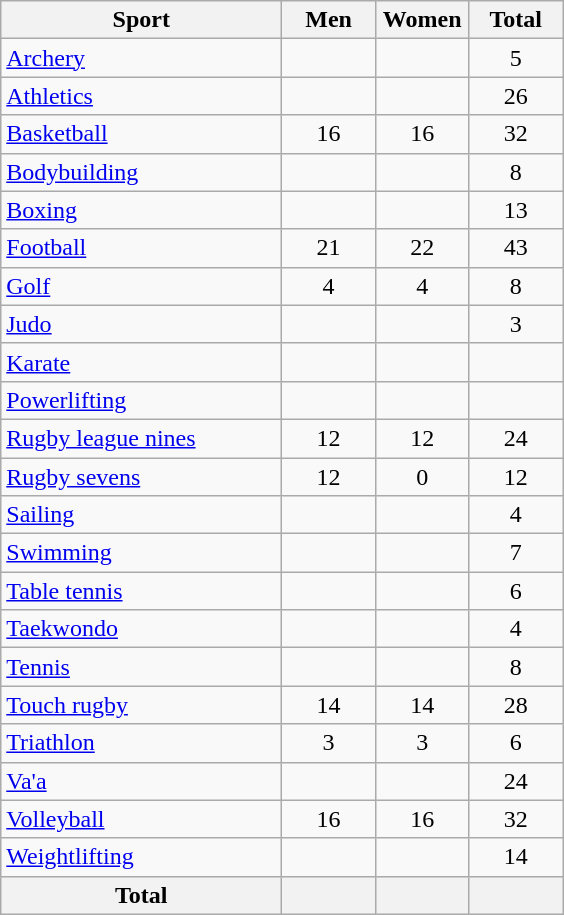<table class="wikitable sortable" style="text-align:center;">
<tr>
<th width=180>Sport</th>
<th width=55>Men</th>
<th width=55>Women</th>
<th width=55>Total</th>
</tr>
<tr>
<td align=left><a href='#'>Archery</a></td>
<td></td>
<td></td>
<td>5</td>
</tr>
<tr>
<td align=left><a href='#'>Athletics</a></td>
<td></td>
<td></td>
<td>26</td>
</tr>
<tr>
<td align=left><a href='#'>Basketball</a></td>
<td>16</td>
<td>16</td>
<td>32</td>
</tr>
<tr>
<td align=left><a href='#'>Bodybuilding</a></td>
<td></td>
<td></td>
<td>8</td>
</tr>
<tr>
<td align=left><a href='#'>Boxing</a></td>
<td></td>
<td></td>
<td>13</td>
</tr>
<tr>
<td align=left><a href='#'>Football</a></td>
<td>21</td>
<td>22</td>
<td>43</td>
</tr>
<tr>
<td align=left><a href='#'>Golf</a></td>
<td>4</td>
<td>4</td>
<td>8</td>
</tr>
<tr>
<td align=left><a href='#'>Judo</a></td>
<td></td>
<td></td>
<td>3</td>
</tr>
<tr>
<td align=left><a href='#'>Karate</a></td>
<td></td>
<td></td>
<td></td>
</tr>
<tr>
<td align=left><a href='#'>Powerlifting</a></td>
<td></td>
<td></td>
<td></td>
</tr>
<tr>
<td align=left><a href='#'>Rugby league nines</a></td>
<td>12</td>
<td>12</td>
<td>24</td>
</tr>
<tr>
<td align=left><a href='#'>Rugby sevens</a></td>
<td>12</td>
<td>0</td>
<td>12</td>
</tr>
<tr>
<td align=left><a href='#'>Sailing</a></td>
<td></td>
<td></td>
<td>4</td>
</tr>
<tr>
<td align=left><a href='#'>Swimming</a></td>
<td></td>
<td></td>
<td>7</td>
</tr>
<tr>
<td align=left><a href='#'>Table tennis</a></td>
<td></td>
<td></td>
<td>6</td>
</tr>
<tr>
<td align=left><a href='#'>Taekwondo</a></td>
<td></td>
<td></td>
<td>4</td>
</tr>
<tr>
<td align=left><a href='#'>Tennis</a></td>
<td></td>
<td></td>
<td>8</td>
</tr>
<tr>
<td align=left><a href='#'>Touch rugby</a></td>
<td>14</td>
<td>14</td>
<td>28</td>
</tr>
<tr>
<td align=left><a href='#'>Triathlon</a></td>
<td>3</td>
<td>3</td>
<td>6</td>
</tr>
<tr>
<td align=left><a href='#'>Va'a</a></td>
<td></td>
<td></td>
<td>24</td>
</tr>
<tr>
<td align=left><a href='#'>Volleyball</a></td>
<td>16</td>
<td>16</td>
<td>32</td>
</tr>
<tr>
<td align=left><a href='#'>Weightlifting</a></td>
<td></td>
<td></td>
<td>14</td>
</tr>
<tr>
<th>Total</th>
<th></th>
<th></th>
<th></th>
</tr>
</table>
